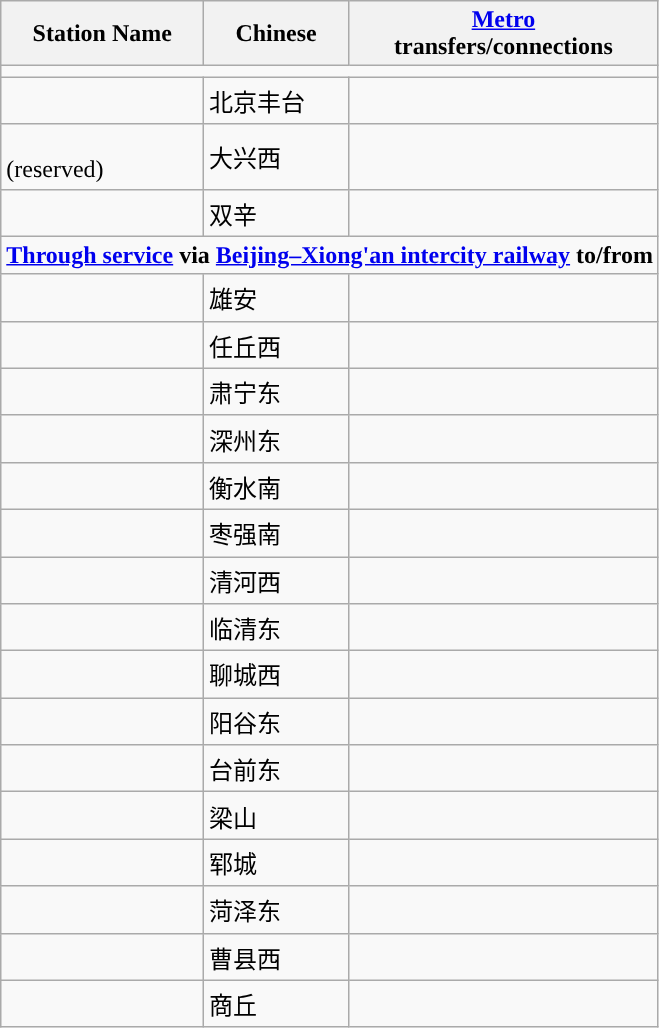<table class="wikitable">
<tr>
<th>Station Name</th>
<th>Chinese<br>
</th>
<th><a href='#'>Metro</a><br>transfers/connections<br></th>
</tr>
<tr style="background:#">
<td colspan = "11"></td>
</tr>
<tr>
<td></td>
<td>北京丰台</td>
<td>  </td>
</tr>
<tr>
<td><br>(reserved)</td>
<td>大兴西</td>
<td></td>
</tr>
<tr>
<td></td>
<td>双辛</td>
<td></td>
</tr>
<tr>
<td colspan="3" align="center"><strong><a href='#'>Through service</a> via <a href='#'>Beijing–Xiong'an intercity railway</a> to/from </strong></td>
</tr>
<tr>
<td></td>
<td>雄安</td>
<td></td>
</tr>
<tr>
<td></td>
<td>任丘西</td>
<td></td>
</tr>
<tr>
<td></td>
<td>肃宁东</td>
<td></td>
</tr>
<tr>
<td></td>
<td>深州东</td>
<td></td>
</tr>
<tr>
<td></td>
<td>衡水南</td>
<td></td>
</tr>
<tr>
<td></td>
<td>枣强南</td>
<td></td>
</tr>
<tr>
<td></td>
<td>清河西</td>
<td></td>
</tr>
<tr>
<td></td>
<td>临清东</td>
<td></td>
</tr>
<tr>
<td></td>
<td>聊城西</td>
<td></td>
</tr>
<tr>
<td></td>
<td>阳谷东</td>
<td></td>
</tr>
<tr>
<td></td>
<td>台前东</td>
<td></td>
</tr>
<tr>
<td></td>
<td>梁山</td>
<td></td>
</tr>
<tr>
<td></td>
<td>郓城</td>
<td></td>
</tr>
<tr>
<td></td>
<td>菏泽东</td>
<td></td>
</tr>
<tr>
<td></td>
<td>曹县西</td>
<td></td>
</tr>
<tr>
<td></td>
<td>商丘</td>
<td></td>
</tr>
</table>
